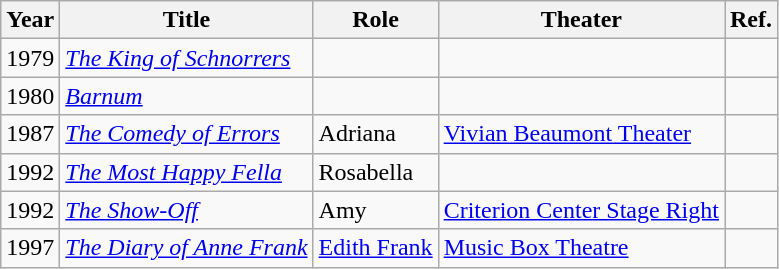<table class="wikitable">
<tr>
<th>Year</th>
<th>Title</th>
<th>Role</th>
<th>Theater</th>
<th>Ref.</th>
</tr>
<tr>
<td>1979</td>
<td><em><a href='#'>The King of Schnorrers</a></em></td>
<td></td>
<td></td>
<td></td>
</tr>
<tr>
<td>1980</td>
<td><em><a href='#'>Barnum</a></em></td>
<td></td>
<td></td>
<td></td>
</tr>
<tr>
<td>1987</td>
<td><em><a href='#'>The Comedy of Errors</a></em></td>
<td>Adriana</td>
<td><a href='#'>Vivian Beaumont Theater</a></td>
<td></td>
</tr>
<tr>
<td>1992</td>
<td><em><a href='#'>The Most Happy Fella</a></em></td>
<td>Rosabella</td>
<td></td>
<td></td>
</tr>
<tr>
<td>1992</td>
<td><em><a href='#'>The Show-Off</a></em></td>
<td>Amy</td>
<td><a href='#'>Criterion Center Stage Right</a></td>
<td></td>
</tr>
<tr>
<td>1997</td>
<td><em><a href='#'>The Diary of Anne Frank</a></em></td>
<td><a href='#'>Edith Frank</a></td>
<td><a href='#'>Music Box Theatre</a></td>
<td></td>
</tr>
</table>
